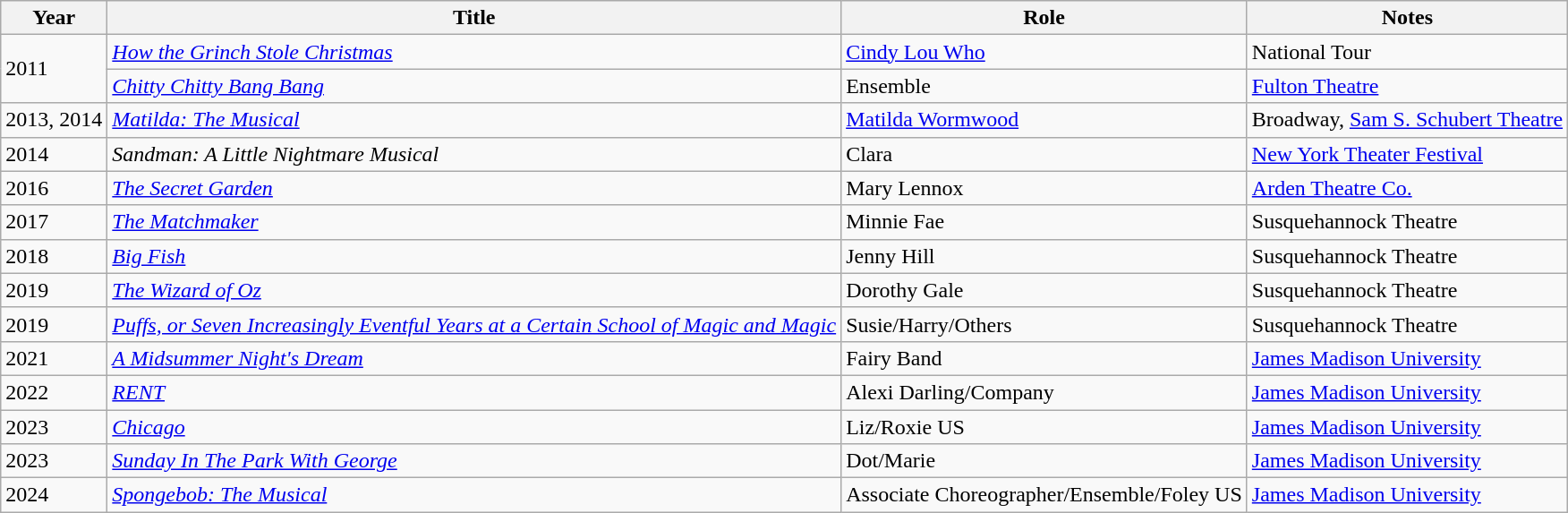<table class="wikitable">
<tr>
<th>Year</th>
<th>Title</th>
<th>Role</th>
<th>Notes</th>
</tr>
<tr>
<td rowspan="2">2011</td>
<td><em><a href='#'>How the Grinch Stole Christmas</a></em></td>
<td><a href='#'>Cindy Lou Who</a></td>
<td>National Tour</td>
</tr>
<tr>
<td><em><a href='#'>Chitty Chitty Bang Bang</a></em></td>
<td>Ensemble</td>
<td><a href='#'>Fulton Theatre</a></td>
</tr>
<tr>
<td>2013, 2014</td>
<td><em><a href='#'>Matilda: The Musical</a></em></td>
<td><a href='#'>Matilda Wormwood</a></td>
<td>Broadway, <a href='#'>Sam S. Schubert Theatre</a></td>
</tr>
<tr>
<td>2014</td>
<td><em>Sandman: A Little Nightmare Musical</em></td>
<td>Clara</td>
<td><a href='#'>New York Theater Festival</a></td>
</tr>
<tr>
<td>2016</td>
<td><em><a href='#'>The Secret Garden</a></em></td>
<td>Mary Lennox</td>
<td><a href='#'>Arden Theatre Co.</a></td>
</tr>
<tr>
<td>2017</td>
<td><em><a href='#'>The Matchmaker</a></em></td>
<td>Minnie Fae</td>
<td>Susquehannock Theatre</td>
</tr>
<tr>
<td>2018</td>
<td><em><a href='#'>Big Fish</a></em></td>
<td>Jenny Hill</td>
<td>Susquehannock Theatre</td>
</tr>
<tr>
<td>2019</td>
<td><em><a href='#'>The Wizard of Oz</a></em></td>
<td>Dorothy Gale</td>
<td>Susquehannock Theatre</td>
</tr>
<tr>
<td>2019</td>
<td><em><a href='#'>Puffs, or Seven Increasingly Eventful Years at a Certain School of Magic and Magic</a></em></td>
<td>Susie/Harry/Others</td>
<td>Susquehannock Theatre</td>
</tr>
<tr>
<td>2021</td>
<td><em><a href='#'>A Midsummer Night's Dream</a></em></td>
<td>Fairy Band</td>
<td><a href='#'>James Madison University</a></td>
</tr>
<tr>
<td>2022</td>
<td><em><a href='#'>RENT</a></em></td>
<td>Alexi Darling/Company</td>
<td><a href='#'>James Madison University</a></td>
</tr>
<tr>
<td>2023</td>
<td><em><a href='#'>Chicago</a></em></td>
<td>Liz/Roxie US</td>
<td><a href='#'>James Madison University</a></td>
</tr>
<tr>
<td>2023</td>
<td><em><a href='#'>Sunday In The Park With George</a></em></td>
<td>Dot/Marie</td>
<td><a href='#'>James Madison University</a></td>
</tr>
<tr>
<td>2024</td>
<td><em><a href='#'>Spongebob: The Musical</a></em></td>
<td>Associate Choreographer/Ensemble/Foley US</td>
<td><a href='#'>James Madison University</a></td>
</tr>
</table>
